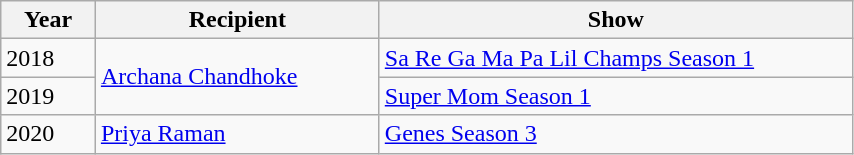<table class="wikitable" width="45%">
<tr>
<th style="width:10%;">Year</th>
<th style="width:30%;">Recipient</th>
<th style="width:50%;">Show</th>
</tr>
<tr>
<td>2018</td>
<td rowspan="2"><a href='#'>Archana Chandhoke</a></td>
<td><a href='#'>Sa Re Ga Ma Pa Lil Champs Season 1</a></td>
</tr>
<tr>
<td>2019</td>
<td><a href='#'>Super Mom Season 1</a></td>
</tr>
<tr>
<td>2020</td>
<td><a href='#'>Priya Raman</a></td>
<td><a href='#'>Genes Season 3</a></td>
</tr>
</table>
